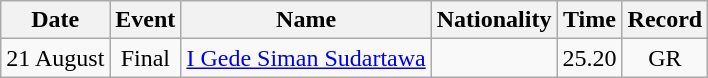<table class="wikitable" style="text-align:center;">
<tr>
<th>Date</th>
<th>Event</th>
<th>Name</th>
<th>Nationality</th>
<th>Time</th>
<th>Record</th>
</tr>
<tr>
<td>21 August</td>
<td>Final</td>
<td align=left><a href='#'>I Gede Siman Sudartawa</a></td>
<td align=left></td>
<td>25.20</td>
<td align=center>GR</td>
</tr>
</table>
